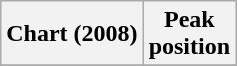<table class="wikitable plainrowheaders sortable">
<tr>
<th scope="col">Chart (2008)</th>
<th scope="col">Peak<br> position</th>
</tr>
<tr>
</tr>
</table>
